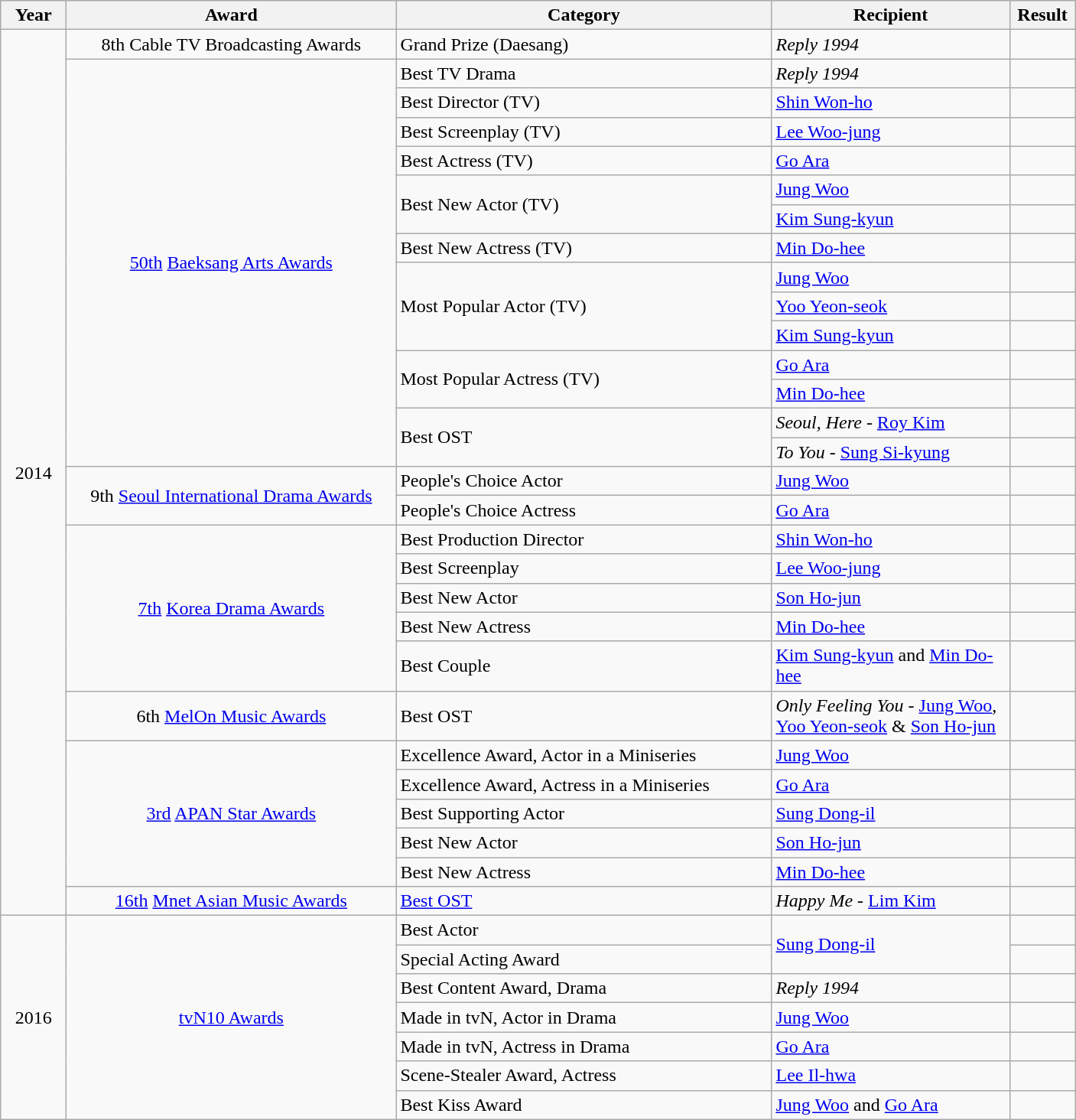<table class="wikitable">
<tr>
<th style="width:50px;">Year</th>
<th style="width:280px;">Award</th>
<th style="width:320px;">Category</th>
<th style="width:200px;">Recipient</th>
<th style="width:50px;">Result</th>
</tr>
<tr>
<td rowspan="29" style="text-align:center">2014</td>
<td style="text-align:center">8th Cable TV Broadcasting Awards</td>
<td>Grand Prize (Daesang)</td>
<td><em>Reply 1994</em></td>
<td></td>
</tr>
<tr>
<td rowspan="14" style="text-align:center"><a href='#'>50th</a> <a href='#'>Baeksang Arts Awards</a></td>
<td>Best TV Drama</td>
<td><em>Reply 1994</em></td>
<td></td>
</tr>
<tr>
<td>Best Director (TV)</td>
<td><a href='#'>Shin Won-ho</a></td>
<td></td>
</tr>
<tr>
<td>Best Screenplay (TV)</td>
<td><a href='#'>Lee Woo-jung</a></td>
<td></td>
</tr>
<tr>
<td>Best Actress (TV)</td>
<td><a href='#'>Go Ara</a></td>
<td></td>
</tr>
<tr>
<td rowspan="2">Best New Actor (TV)</td>
<td><a href='#'>Jung Woo</a></td>
<td></td>
</tr>
<tr>
<td><a href='#'>Kim Sung-kyun</a></td>
<td></td>
</tr>
<tr>
<td>Best New Actress (TV)</td>
<td><a href='#'>Min Do-hee</a></td>
<td></td>
</tr>
<tr>
<td rowspan="3">Most Popular Actor (TV)</td>
<td><a href='#'>Jung Woo</a></td>
<td></td>
</tr>
<tr>
<td><a href='#'>Yoo Yeon-seok</a></td>
<td></td>
</tr>
<tr>
<td><a href='#'>Kim Sung-kyun</a></td>
<td></td>
</tr>
<tr>
<td rowspan="2">Most Popular Actress (TV)</td>
<td><a href='#'>Go Ara</a></td>
<td></td>
</tr>
<tr>
<td><a href='#'>Min Do-hee</a></td>
<td></td>
</tr>
<tr>
<td rowspan="2">Best OST</td>
<td><em>Seoul, Here</em> - <a href='#'>Roy Kim</a></td>
<td></td>
</tr>
<tr>
<td><em>To You</em> - <a href='#'>Sung Si-kyung</a></td>
<td></td>
</tr>
<tr>
<td rowspan="2" style="text-align:center">9th <a href='#'>Seoul International Drama Awards</a></td>
<td>People's Choice Actor</td>
<td><a href='#'>Jung Woo</a></td>
<td></td>
</tr>
<tr>
<td>People's Choice Actress</td>
<td><a href='#'>Go Ara</a></td>
<td></td>
</tr>
<tr>
<td rowspan="5" style="text-align:center"><a href='#'>7th</a> <a href='#'>Korea Drama Awards</a></td>
<td>Best Production Director</td>
<td><a href='#'>Shin Won-ho</a></td>
<td></td>
</tr>
<tr>
<td>Best Screenplay</td>
<td><a href='#'>Lee Woo-jung</a></td>
<td></td>
</tr>
<tr>
<td>Best New Actor</td>
<td><a href='#'>Son Ho-jun</a></td>
<td></td>
</tr>
<tr>
<td>Best New Actress</td>
<td><a href='#'>Min Do-hee</a></td>
<td></td>
</tr>
<tr>
<td>Best Couple</td>
<td><a href='#'>Kim Sung-kyun</a> and <a href='#'>Min Do-hee</a></td>
<td></td>
</tr>
<tr>
<td style="text-align:center">6th <a href='#'>MelOn Music Awards</a></td>
<td>Best OST</td>
<td><em>Only Feeling You</em> - <a href='#'>Jung Woo</a>, <a href='#'>Yoo Yeon-seok</a> & <a href='#'>Son Ho-jun</a></td>
<td></td>
</tr>
<tr>
<td rowspan="5" style="text-align:center"><a href='#'>3rd</a> <a href='#'>APAN Star Awards</a></td>
<td>Excellence Award, Actor in a Miniseries</td>
<td><a href='#'>Jung Woo</a></td>
<td></td>
</tr>
<tr>
<td>Excellence Award, Actress in a Miniseries</td>
<td><a href='#'>Go Ara</a></td>
<td></td>
</tr>
<tr>
<td>Best Supporting Actor</td>
<td><a href='#'>Sung Dong-il</a></td>
<td></td>
</tr>
<tr>
<td>Best New Actor</td>
<td><a href='#'>Son Ho-jun</a></td>
<td></td>
</tr>
<tr>
<td>Best New Actress</td>
<td><a href='#'>Min Do-hee</a></td>
<td></td>
</tr>
<tr>
<td style="text-align:center"><a href='#'>16th</a> <a href='#'>Mnet Asian Music Awards</a></td>
<td><a href='#'>Best OST</a></td>
<td><em>Happy Me</em> - <a href='#'>Lim Kim</a></td>
<td></td>
</tr>
<tr>
<td rowspan="7" style="text-align:center;">2016</td>
<td rowspan="7" style="text-align:center;"><a href='#'>tvN10 Awards</a></td>
<td>Best Actor</td>
<td rowspan="2"><a href='#'>Sung Dong-il</a></td>
<td></td>
</tr>
<tr>
<td>Special Acting Award</td>
<td></td>
</tr>
<tr>
<td>Best Content Award, Drama</td>
<td><em>Reply 1994</em></td>
<td></td>
</tr>
<tr>
<td>Made in tvN, Actor in Drama</td>
<td><a href='#'>Jung Woo</a></td>
<td></td>
</tr>
<tr>
<td>Made in tvN, Actress in Drama</td>
<td><a href='#'>Go Ara</a></td>
<td></td>
</tr>
<tr>
<td>Scene-Stealer Award, Actress</td>
<td><a href='#'>Lee Il-hwa</a></td>
<td></td>
</tr>
<tr>
<td>Best Kiss Award</td>
<td><a href='#'>Jung Woo</a> and <a href='#'>Go Ara</a></td>
<td></td>
</tr>
</table>
